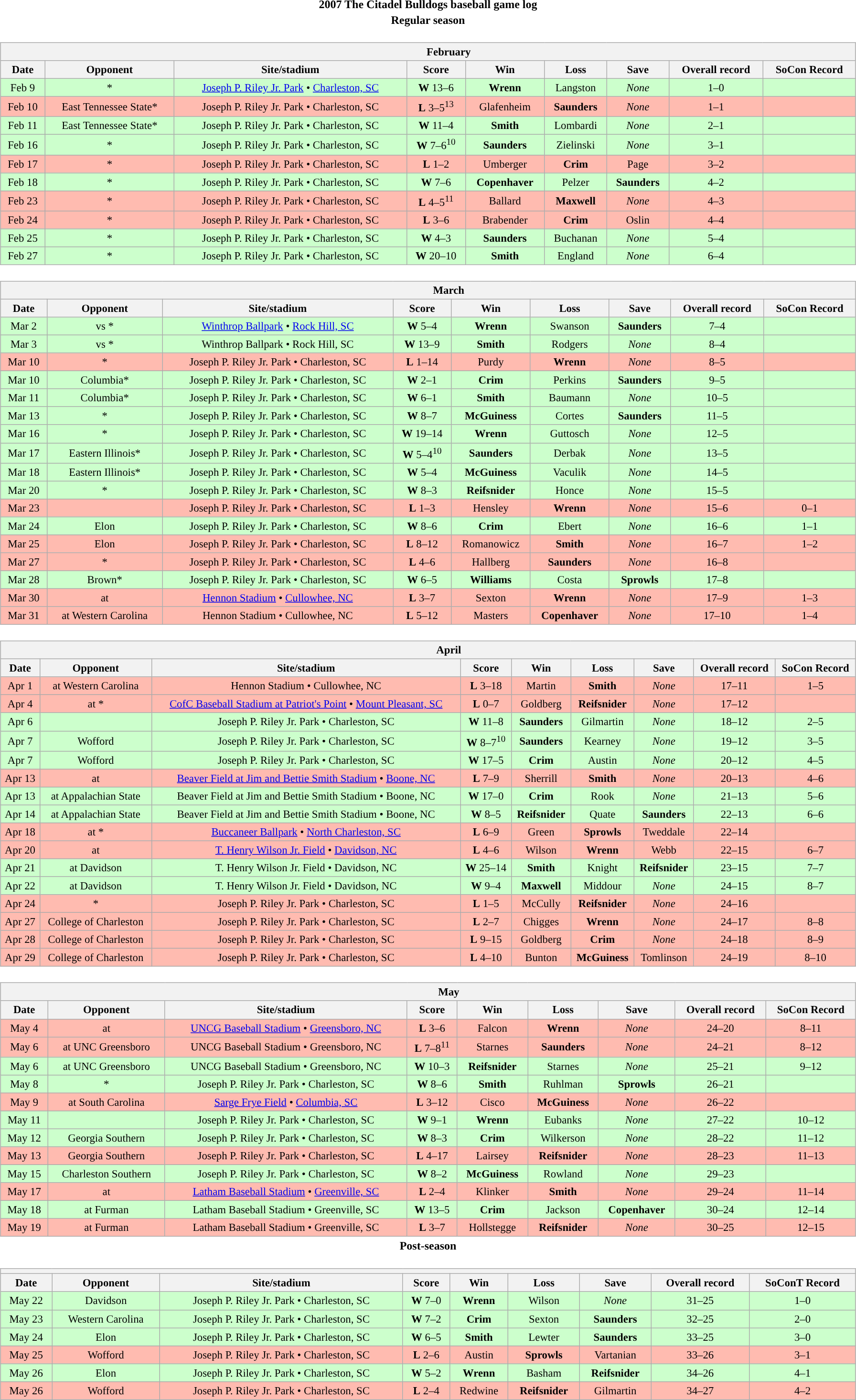<table class="toccolours" width=95% style="margin:1.5em auto; text-align:center;">
<tr>
<th colspan=2>2007 The Citadel Bulldogs baseball game log</th>
</tr>
<tr>
<th colspan=2>Regular season</th>
</tr>
<tr valign="top">
<td><br><table class="wikitable collapsible collapsed" style="margin:auto; font-size:95%; width:100%">
<tr>
<th colspan=10 style="padding-left:4em;">February</th>
</tr>
<tr>
<th>Date</th>
<th>Opponent</th>
<th>Site/stadium</th>
<th>Score</th>
<th>Win</th>
<th>Loss</th>
<th>Save</th>
<th>Overall record</th>
<th>SoCon Record</th>
</tr>
<tr bgcolor=ccffcc>
<td>Feb 9</td>
<td>*</td>
<td><a href='#'>Joseph P. Riley Jr. Park</a> • <a href='#'>Charleston, SC</a></td>
<td><strong>W</strong> 13–6</td>
<td><strong>Wrenn</strong></td>
<td>Langston</td>
<td><em>None</em></td>
<td>1–0</td>
<td></td>
</tr>
<tr bgcolor=ffbbb>
<td>Feb 10</td>
<td>East Tennessee State*</td>
<td>Joseph P. Riley Jr. Park • Charleston, SC</td>
<td><strong>L</strong> 3–5<sup>13</sup></td>
<td>Glafenheim</td>
<td><strong>Saunders</strong></td>
<td><em>None</em></td>
<td>1–1</td>
<td></td>
</tr>
<tr bgcolor=ccffcc>
<td>Feb 11</td>
<td>East Tennessee State*</td>
<td>Joseph P. Riley Jr. Park • Charleston, SC</td>
<td><strong>W</strong> 11–4</td>
<td><strong>Smith</strong></td>
<td>Lombardi</td>
<td><em>None</em></td>
<td>2–1</td>
<td></td>
</tr>
<tr bgcolor=ccffcc>
<td>Feb 16</td>
<td>*</td>
<td>Joseph P. Riley Jr. Park • Charleston, SC</td>
<td><strong>W</strong> 7–6<sup>10</sup></td>
<td><strong>Saunders</strong></td>
<td>Zielinski</td>
<td><em>None</em></td>
<td>3–1</td>
<td></td>
</tr>
<tr bgcolor=ffbbb>
<td>Feb 17</td>
<td>*</td>
<td>Joseph P. Riley Jr. Park • Charleston, SC</td>
<td><strong>L</strong> 1–2</td>
<td>Umberger</td>
<td><strong>Crim</strong></td>
<td>Page</td>
<td>3–2</td>
<td></td>
</tr>
<tr bgcolor=ccffcc>
<td>Feb 18</td>
<td>*</td>
<td>Joseph P. Riley Jr. Park • Charleston, SC</td>
<td><strong>W</strong> 7–6</td>
<td><strong>Copenhaver</strong></td>
<td>Pelzer</td>
<td><strong>Saunders</strong></td>
<td>4–2</td>
<td></td>
</tr>
<tr bgcolor=ffbbb>
<td>Feb 23</td>
<td>*</td>
<td>Joseph P. Riley Jr. Park • Charleston, SC</td>
<td><strong>L</strong> 4–5<sup>11</sup></td>
<td>Ballard</td>
<td><strong>Maxwell</strong></td>
<td><em>None</em></td>
<td>4–3</td>
<td></td>
</tr>
<tr bgcolor=ffbbb>
<td>Feb 24</td>
<td>*</td>
<td>Joseph P. Riley Jr. Park • Charleston, SC</td>
<td><strong>L</strong> 3–6</td>
<td>Brabender</td>
<td><strong>Crim</strong></td>
<td>Oslin</td>
<td>4–4</td>
<td></td>
</tr>
<tr bgcolor=ccffcc>
<td>Feb 25</td>
<td>*</td>
<td>Joseph P. Riley Jr. Park • Charleston, SC</td>
<td><strong>W</strong> 4–3</td>
<td><strong>Saunders</strong></td>
<td>Buchanan</td>
<td><em>None</em></td>
<td>5–4</td>
<td></td>
</tr>
<tr bgcolor=ccffcc>
<td>Feb 27</td>
<td>*</td>
<td>Joseph P. Riley Jr. Park • Charleston, SC</td>
<td><strong>W</strong> 20–10</td>
<td><strong>Smith</strong></td>
<td>England</td>
<td><em>None</em></td>
<td>6–4</td>
<td></td>
</tr>
</table>
</td>
</tr>
<tr>
<td><br><table class="wikitable collapsible collapsed" style="margin:auto; font-size:95%; width:100%">
<tr>
<th colspan=10 style="padding-left:4em;">March</th>
</tr>
<tr>
<th>Date</th>
<th>Opponent</th>
<th>Site/stadium</th>
<th>Score</th>
<th>Win</th>
<th>Loss</th>
<th>Save</th>
<th>Overall record</th>
<th>SoCon Record</th>
</tr>
<tr bgcolor=ccffcc>
<td>Mar 2</td>
<td>vs *</td>
<td><a href='#'>Winthrop Ballpark</a> • <a href='#'>Rock Hill, SC</a></td>
<td><strong>W</strong> 5–4</td>
<td><strong>Wrenn</strong></td>
<td>Swanson</td>
<td><strong>Saunders</strong></td>
<td>7–4</td>
<td></td>
</tr>
<tr bgcolor=ccffcc>
<td>Mar 3</td>
<td>vs *</td>
<td>Winthrop Ballpark • Rock Hill, SC</td>
<td><strong>W</strong> 13–9</td>
<td><strong>Smith</strong></td>
<td>Rodgers</td>
<td><em>None</em></td>
<td>8–4</td>
<td></td>
</tr>
<tr bgcolor=ffbbb>
<td>Mar 10</td>
<td>*</td>
<td>Joseph P. Riley Jr. Park • Charleston, SC</td>
<td><strong>L</strong> 1–14</td>
<td>Purdy</td>
<td><strong>Wrenn</strong></td>
<td><em>None</em></td>
<td>8–5</td>
<td></td>
</tr>
<tr bgcolor=ccffcc>
<td>Mar 10</td>
<td>Columbia*</td>
<td>Joseph P. Riley Jr. Park • Charleston, SC</td>
<td><strong>W</strong> 2–1</td>
<td><strong>Crim</strong></td>
<td>Perkins</td>
<td><strong>Saunders</strong></td>
<td>9–5</td>
<td></td>
</tr>
<tr bgcolor=ccffcc>
<td>Mar 11</td>
<td>Columbia*</td>
<td>Joseph P. Riley Jr. Park • Charleston, SC</td>
<td><strong>W</strong> 6–1</td>
<td><strong>Smith</strong></td>
<td>Baumann</td>
<td><em>None</em></td>
<td>10–5</td>
<td></td>
</tr>
<tr bgcolor=ccffcc>
<td>Mar 13</td>
<td>*</td>
<td>Joseph P. Riley Jr. Park • Charleston, SC</td>
<td><strong>W</strong> 8–7</td>
<td><strong>McGuiness</strong></td>
<td>Cortes</td>
<td><strong>Saunders</strong></td>
<td>11–5</td>
<td></td>
</tr>
<tr bgcolor=ccffcc>
<td>Mar 16</td>
<td>*</td>
<td>Joseph P. Riley Jr. Park • Charleston, SC</td>
<td><strong>W</strong> 19–14</td>
<td><strong>Wrenn</strong></td>
<td>Guttosch</td>
<td><em>None</em></td>
<td>12–5</td>
<td></td>
</tr>
<tr bgcolor=ccffcc>
<td>Mar 17</td>
<td>Eastern Illinois*</td>
<td>Joseph P. Riley Jr. Park • Charleston, SC</td>
<td><strong>W</strong> 5–4<sup>10</sup></td>
<td><strong>Saunders</strong></td>
<td>Derbak</td>
<td><em>None</em></td>
<td>13–5</td>
<td></td>
</tr>
<tr bgcolor=ccffcc>
<td>Mar 18</td>
<td>Eastern Illinois*</td>
<td>Joseph P. Riley Jr. Park • Charleston, SC</td>
<td><strong>W</strong> 5–4</td>
<td><strong>McGuiness</strong></td>
<td>Vaculik</td>
<td><em>None</em></td>
<td>14–5</td>
<td></td>
</tr>
<tr bgcolor=ccffcc>
<td>Mar 20</td>
<td>*</td>
<td>Joseph P. Riley Jr. Park • Charleston, SC</td>
<td><strong>W</strong> 8–3</td>
<td><strong>Reifsnider</strong></td>
<td>Honce</td>
<td><em>None</em></td>
<td>15–5</td>
<td></td>
</tr>
<tr bgcolor=ffbbb>
<td>Mar 23</td>
<td></td>
<td>Joseph P. Riley Jr. Park • Charleston, SC</td>
<td><strong>L</strong> 1–3</td>
<td>Hensley</td>
<td><strong>Wrenn</strong></td>
<td><em>None</em></td>
<td>15–6</td>
<td>0–1</td>
</tr>
<tr bgcolor=ccffcc>
<td>Mar 24</td>
<td>Elon</td>
<td>Joseph P. Riley Jr. Park • Charleston, SC</td>
<td><strong>W</strong> 8–6</td>
<td><strong>Crim</strong></td>
<td>Ebert</td>
<td><em>None</em></td>
<td>16–6</td>
<td>1–1</td>
</tr>
<tr bgcolor=ffbbb>
<td>Mar 25</td>
<td>Elon</td>
<td>Joseph P. Riley Jr. Park • Charleston, SC</td>
<td><strong>L</strong> 8–12</td>
<td>Romanowicz</td>
<td><strong>Smith</strong></td>
<td><em>None</em></td>
<td>16–7</td>
<td>1–2</td>
</tr>
<tr bgcolor=ffbbb>
<td>Mar 27</td>
<td>*</td>
<td>Joseph P. Riley Jr. Park • Charleston, SC</td>
<td><strong>L</strong> 4–6</td>
<td>Hallberg</td>
<td><strong>Saunders</strong></td>
<td><em>None</em></td>
<td>16–8</td>
<td></td>
</tr>
<tr bgcolor=ccffcc>
<td>Mar 28</td>
<td>Brown*</td>
<td>Joseph P. Riley Jr. Park • Charleston, SC</td>
<td><strong>W</strong> 6–5</td>
<td><strong>Williams</strong></td>
<td>Costa</td>
<td><strong>Sprowls</strong></td>
<td>17–8</td>
<td></td>
</tr>
<tr bgcolor=ffbbb>
<td>Mar 30</td>
<td>at </td>
<td><a href='#'>Hennon Stadium</a> • <a href='#'>Cullowhee, NC</a></td>
<td><strong>L</strong> 3–7</td>
<td>Sexton</td>
<td><strong>Wrenn</strong></td>
<td><em>None</em></td>
<td>17–9</td>
<td>1–3</td>
</tr>
<tr bgcolor=ffbbb>
<td>Mar 31</td>
<td>at Western Carolina</td>
<td>Hennon Stadium • Cullowhee, NC</td>
<td><strong>L</strong> 5–12</td>
<td>Masters</td>
<td><strong>Copenhaver</strong></td>
<td><em>None</em></td>
<td>17–10</td>
<td>1–4</td>
</tr>
</table>
</td>
</tr>
<tr>
<td><br><table class="wikitable collapsible collapsed" style="margin:auto; font-size:95%; width:100%">
<tr>
<th colspan=10 style="padding-left:4em;">April</th>
</tr>
<tr>
<th>Date</th>
<th>Opponent</th>
<th>Site/stadium</th>
<th>Score</th>
<th>Win</th>
<th>Loss</th>
<th>Save</th>
<th>Overall record</th>
<th>SoCon Record</th>
</tr>
<tr bgcolor=ffbbb>
<td>Apr 1</td>
<td>at Western Carolina</td>
<td>Hennon Stadium • Cullowhee, NC</td>
<td><strong>L</strong> 3–18</td>
<td>Martin</td>
<td><strong>Smith</strong></td>
<td><em>None</em></td>
<td>17–11</td>
<td>1–5</td>
</tr>
<tr bgcolor=ffbbb>
<td>Apr 4</td>
<td>at *</td>
<td><a href='#'>CofC Baseball Stadium at Patriot's Point</a> • <a href='#'>Mount Pleasant, SC</a></td>
<td><strong>L</strong> 0–7</td>
<td>Goldberg</td>
<td><strong>Reifsnider</strong></td>
<td><em>None</em></td>
<td>17–12</td>
<td></td>
</tr>
<tr bgcolor=ccffcc>
<td>Apr 6</td>
<td></td>
<td>Joseph P. Riley Jr. Park • Charleston, SC</td>
<td><strong>W</strong> 11–8</td>
<td><strong>Saunders</strong></td>
<td>Gilmartin</td>
<td><em>None</em></td>
<td>18–12</td>
<td>2–5</td>
</tr>
<tr bgcolor=ccffcc>
<td>Apr 7</td>
<td>Wofford</td>
<td>Joseph P. Riley Jr. Park • Charleston, SC</td>
<td><strong>W</strong> 8–7<sup>10</sup></td>
<td><strong>Saunders</strong></td>
<td>Kearney</td>
<td><em>None</em></td>
<td>19–12</td>
<td>3–5</td>
</tr>
<tr bgcolor=ccffcc>
<td>Apr 7</td>
<td>Wofford</td>
<td>Joseph P. Riley Jr. Park • Charleston, SC</td>
<td><strong>W</strong> 17–5</td>
<td><strong>Crim</strong></td>
<td>Austin</td>
<td><em>None</em></td>
<td>20–12</td>
<td>4–5</td>
</tr>
<tr bgcolor=ffbbb>
<td>Apr 13</td>
<td>at </td>
<td><a href='#'>Beaver Field at Jim and Bettie Smith Stadium</a> • <a href='#'>Boone, NC</a></td>
<td><strong>L</strong> 7–9</td>
<td>Sherrill</td>
<td><strong>Smith</strong></td>
<td><em>None</em></td>
<td>20–13</td>
<td>4–6</td>
</tr>
<tr bgcolor=ccffcc>
<td>Apr 13</td>
<td>at Appalachian State</td>
<td>Beaver Field at Jim and Bettie Smith Stadium • Boone, NC</td>
<td><strong>W</strong> 17–0</td>
<td><strong>Crim</strong></td>
<td>Rook</td>
<td><em>None</em></td>
<td>21–13</td>
<td>5–6</td>
</tr>
<tr bgcolor=ccffcc>
<td>Apr 14</td>
<td>at Appalachian State</td>
<td>Beaver Field at Jim and Bettie Smith Stadium • Boone, NC</td>
<td><strong>W</strong> 8–5</td>
<td><strong>Reifsnider</strong></td>
<td>Quate</td>
<td><strong>Saunders</strong></td>
<td>22–13</td>
<td>6–6</td>
</tr>
<tr bgcolor=ffbbb>
<td>Apr 18</td>
<td>at *</td>
<td><a href='#'>Buccaneer Ballpark</a> • <a href='#'>North Charleston, SC</a></td>
<td><strong>L</strong> 6–9</td>
<td>Green</td>
<td><strong>Sprowls</strong></td>
<td>Tweddale</td>
<td>22–14</td>
<td></td>
</tr>
<tr bgcolor=ffbbb>
<td>Apr 20</td>
<td>at </td>
<td><a href='#'>T. Henry Wilson Jr. Field</a> • <a href='#'>Davidson, NC</a></td>
<td><strong>L</strong> 4–6</td>
<td>Wilson</td>
<td><strong>Wrenn</strong></td>
<td>Webb</td>
<td>22–15</td>
<td>6–7</td>
</tr>
<tr bgcolor=ccffcc>
<td>Apr 21</td>
<td>at Davidson</td>
<td>T. Henry Wilson Jr. Field • Davidson, NC</td>
<td><strong>W</strong> 25–14</td>
<td><strong>Smith</strong></td>
<td>Knight</td>
<td><strong>Reifsnider</strong></td>
<td>23–15</td>
<td>7–7</td>
</tr>
<tr bgcolor=ccffcc>
<td>Apr 22</td>
<td>at Davidson</td>
<td>T. Henry Wilson Jr. Field • Davidson, NC</td>
<td><strong>W</strong> 9–4</td>
<td><strong>Maxwell</strong></td>
<td>Middour</td>
<td><em>None</em></td>
<td>24–15</td>
<td>8–7</td>
</tr>
<tr bgcolor=ffbbb>
<td>Apr 24</td>
<td>*</td>
<td>Joseph P. Riley Jr. Park • Charleston, SC</td>
<td><strong>L</strong> 1–5</td>
<td>McCully</td>
<td><strong>Reifsnider</strong></td>
<td><em>None</em></td>
<td>24–16</td>
<td></td>
</tr>
<tr bgcolor=ffbbb>
<td>Apr 27</td>
<td>College of Charleston</td>
<td>Joseph P. Riley Jr. Park • Charleston, SC</td>
<td><strong>L</strong> 2–7</td>
<td>Chigges</td>
<td><strong>Wrenn</strong></td>
<td><em>None</em></td>
<td>24–17</td>
<td>8–8</td>
</tr>
<tr bgcolor=ffbbb>
<td>Apr 28</td>
<td>College of Charleston</td>
<td>Joseph P. Riley Jr. Park • Charleston, SC</td>
<td><strong>L</strong> 9–15</td>
<td>Goldberg</td>
<td><strong>Crim</strong></td>
<td><em>None</em></td>
<td>24–18</td>
<td>8–9</td>
</tr>
<tr bgcolor=ffbbb>
<td>Apr 29</td>
<td>College of Charleston</td>
<td>Joseph P. Riley Jr. Park • Charleston, SC</td>
<td><strong>L</strong> 4–10</td>
<td>Bunton</td>
<td><strong>McGuiness</strong></td>
<td>Tomlinson</td>
<td>24–19</td>
<td>8–10</td>
</tr>
</table>
</td>
</tr>
<tr>
<td><br><table class="wikitable collapsible collapsed" style="margin:auto; font-size:95%; width:100%">
<tr>
<th colspan=10 style="padding-left:4em;">May</th>
</tr>
<tr>
<th>Date</th>
<th>Opponent</th>
<th>Site/stadium</th>
<th>Score</th>
<th>Win</th>
<th>Loss</th>
<th>Save</th>
<th>Overall record</th>
<th>SoCon Record</th>
</tr>
<tr bgcolor=ffbbb>
<td>May 4</td>
<td>at </td>
<td><a href='#'>UNCG Baseball Stadium</a> • <a href='#'>Greensboro, NC</a></td>
<td><strong>L</strong> 3–6</td>
<td>Falcon</td>
<td><strong>Wrenn</strong></td>
<td><em>None</em></td>
<td>24–20</td>
<td>8–11</td>
</tr>
<tr bgcolor=ffbbb>
<td>May 6</td>
<td>at UNC Greensboro</td>
<td>UNCG Baseball Stadium • Greensboro, NC</td>
<td><strong>L</strong> 7–8<sup>11</sup></td>
<td>Starnes</td>
<td><strong>Saunders</strong></td>
<td><em>None</em></td>
<td>24–21</td>
<td>8–12</td>
</tr>
<tr bgcolor=ccffcc>
<td>May 6</td>
<td>at UNC Greensboro</td>
<td>UNCG Baseball Stadium • Greensboro, NC</td>
<td><strong>W</strong> 10–3</td>
<td><strong>Reifsnider</strong></td>
<td>Starnes</td>
<td><em>None</em></td>
<td>25–21</td>
<td>9–12</td>
</tr>
<tr bgcolor=ccffcc>
<td>May 8</td>
<td>*</td>
<td>Joseph P. Riley Jr. Park • Charleston, SC</td>
<td><strong>W</strong> 8–6</td>
<td><strong>Smith</strong></td>
<td>Ruhlman</td>
<td><strong>Sprowls</strong></td>
<td>26–21</td>
<td></td>
</tr>
<tr bgcolor=ffbbb>
<td>May 9</td>
<td>at South Carolina</td>
<td><a href='#'>Sarge Frye Field</a> • <a href='#'>Columbia, SC</a></td>
<td><strong>L</strong> 3–12</td>
<td>Cisco</td>
<td><strong>McGuiness</strong></td>
<td><em>None</em></td>
<td>26–22</td>
<td></td>
</tr>
<tr bgcolor=ccffcc>
<td>May 11</td>
<td></td>
<td>Joseph P. Riley Jr. Park • Charleston, SC</td>
<td><strong>W</strong> 9–1</td>
<td><strong>Wrenn</strong></td>
<td>Eubanks</td>
<td><em>None</em></td>
<td>27–22</td>
<td>10–12</td>
</tr>
<tr bgcolor=ccffcc>
<td>May 12</td>
<td>Georgia Southern</td>
<td>Joseph P. Riley Jr. Park • Charleston, SC</td>
<td><strong>W</strong> 8–3</td>
<td><strong>Crim</strong></td>
<td>Wilkerson</td>
<td><em>None</em></td>
<td>28–22</td>
<td>11–12</td>
</tr>
<tr bgcolor=ffbbb>
<td>May 13</td>
<td>Georgia Southern</td>
<td>Joseph P. Riley Jr. Park • Charleston, SC</td>
<td><strong>L</strong> 4–17</td>
<td>Lairsey</td>
<td><strong>Reifsnider</strong></td>
<td><em>None</em></td>
<td>28–23</td>
<td>11–13</td>
</tr>
<tr bgcolor=ccffcc>
<td>May 15</td>
<td>Charleston Southern</td>
<td>Joseph P. Riley Jr. Park • Charleston, SC</td>
<td><strong>W</strong> 8–2</td>
<td><strong>McGuiness</strong></td>
<td>Rowland</td>
<td><em>None</em></td>
<td>29–23</td>
<td></td>
</tr>
<tr bgcolor=ffbbb>
<td>May 17</td>
<td>at </td>
<td><a href='#'>Latham Baseball Stadium</a> • <a href='#'>Greenville, SC</a></td>
<td><strong>L</strong> 2–4</td>
<td>Klinker</td>
<td><strong>Smith</strong></td>
<td><em>None</em></td>
<td>29–24</td>
<td>11–14</td>
</tr>
<tr bgcolor=ccffcc>
<td>May 18</td>
<td>at Furman</td>
<td>Latham Baseball Stadium • Greenville, SC</td>
<td><strong>W</strong> 13–5</td>
<td><strong>Crim</strong></td>
<td>Jackson</td>
<td><strong>Copenhaver</strong></td>
<td>30–24</td>
<td>12–14</td>
</tr>
<tr bgcolor=ffbbb>
<td>May 19</td>
<td>at Furman</td>
<td>Latham Baseball Stadium • Greenville, SC</td>
<td><strong>L</strong> 3–7</td>
<td>Hollstegge</td>
<td><strong>Reifsnider</strong></td>
<td><em>None</em></td>
<td>30–25</td>
<td>12–15</td>
</tr>
</table>
</td>
</tr>
<tr>
<th colspan=2>Post-season</th>
</tr>
<tr>
<td><br><table class="wikitable collapsible collapsed" style="margin:auto; font-size:95%; width:100%">
<tr>
<th colspan=10 style="padding-left:4em;"><a href='#'></a></th>
</tr>
<tr>
<th>Date</th>
<th>Opponent</th>
<th>Site/stadium</th>
<th>Score</th>
<th>Win</th>
<th>Loss</th>
<th>Save</th>
<th>Overall record</th>
<th>SoConT Record</th>
</tr>
<tr bgcolor=ccffcc>
<td>May 22</td>
<td>Davidson</td>
<td>Joseph P. Riley Jr. Park • Charleston, SC</td>
<td><strong>W</strong> 7–0</td>
<td><strong>Wrenn</strong></td>
<td>Wilson</td>
<td><em>None</em></td>
<td>31–25</td>
<td>1–0</td>
</tr>
<tr bgcolor=ccffcc>
<td>May 23</td>
<td>Western Carolina</td>
<td>Joseph P. Riley Jr. Park • Charleston, SC</td>
<td><strong>W</strong> 7–2</td>
<td><strong>Crim</strong></td>
<td>Sexton</td>
<td><strong>Saunders</strong></td>
<td>32–25</td>
<td>2–0</td>
</tr>
<tr bgcolor=ccffcc>
<td>May 24</td>
<td>Elon</td>
<td>Joseph P. Riley Jr. Park • Charleston, SC</td>
<td><strong>W</strong> 6–5</td>
<td><strong>Smith</strong></td>
<td>Lewter</td>
<td><strong>Saunders</strong></td>
<td>33–25</td>
<td>3–0</td>
</tr>
<tr bgcolor=ffbbb>
<td>May 25</td>
<td>Wofford</td>
<td>Joseph P. Riley Jr. Park • Charleston, SC</td>
<td><strong>L</strong> 2–6</td>
<td>Austin</td>
<td><strong>Sprowls</strong></td>
<td>Vartanian</td>
<td>33–26</td>
<td>3–1</td>
</tr>
<tr bgcolor=ccffcc>
<td>May 26</td>
<td>Elon</td>
<td>Joseph P. Riley Jr. Park • Charleston, SC</td>
<td><strong>W</strong> 5–2</td>
<td><strong>Wrenn</strong></td>
<td>Basham</td>
<td><strong>Reifsnider</strong></td>
<td>34–26</td>
<td>4–1</td>
</tr>
<tr bgcolor=ffbbb>
<td>May 26</td>
<td>Wofford</td>
<td>Joseph P. Riley Jr. Park • Charleston, SC</td>
<td><strong>L</strong> 2–4</td>
<td>Redwine</td>
<td><strong>Reifsnider</strong></td>
<td>Gilmartin</td>
<td>34–27</td>
<td>4–2</td>
</tr>
</table>
</td>
</tr>
</table>
